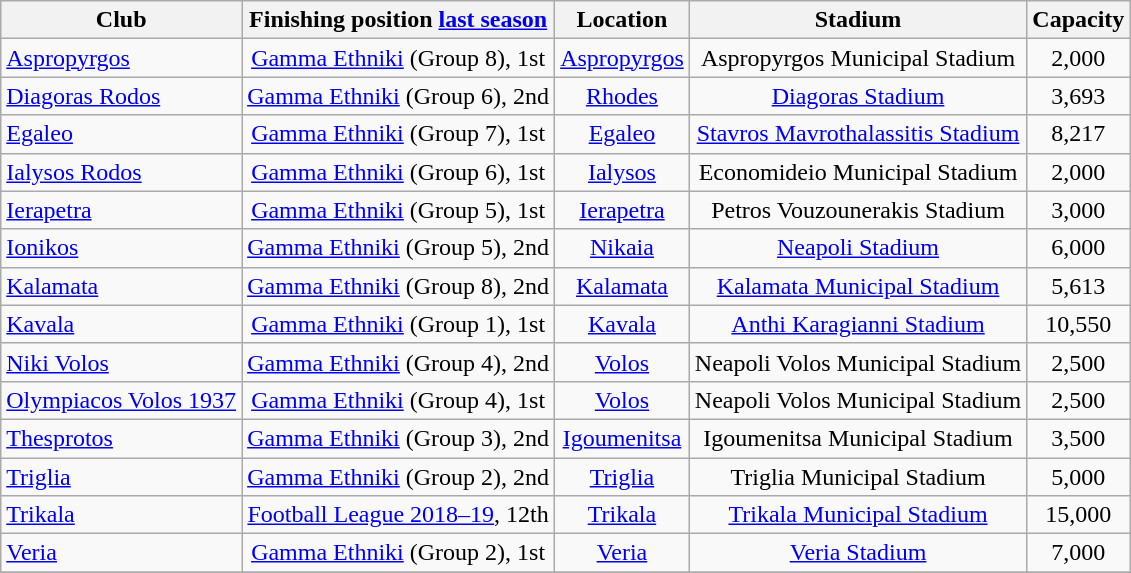<table class="wikitable sortable" style="text-align:center;">
<tr>
<th>Club</th>
<th>Finishing position <a href='#'>last season</a></th>
<th>Location</th>
<th>Stadium</th>
<th>Capacity</th>
</tr>
<tr>
<td style="text-align:left;"><a href='#'>Aspropyrgos</a></td>
<td><a href='#'>Gamma Ethniki</a> (Group 8), 1st</td>
<td><a href='#'>Aspropyrgos</a></td>
<td>Aspropyrgos Municipal Stadium</td>
<td align="center">2,000</td>
</tr>
<tr>
<td style="text-align:left;"><a href='#'>Diagoras Rodos</a></td>
<td><a href='#'>Gamma Ethniki</a> (Group 6), 2nd</td>
<td><a href='#'>Rhodes</a></td>
<td><a href='#'>Diagoras Stadium</a></td>
<td align="center">3,693</td>
</tr>
<tr>
<td style="text-align:left;"><a href='#'>Egaleo</a></td>
<td><a href='#'>Gamma Ethniki</a> (Group 7), 1st</td>
<td><a href='#'>Egaleo</a></td>
<td><a href='#'>Stavros Mavrothalassitis Stadium</a></td>
<td align="center">8,217</td>
</tr>
<tr>
<td style="text-align:left;"><a href='#'>Ialysos Rodos</a></td>
<td><a href='#'>Gamma Ethniki</a> (Group 6), 1st</td>
<td><a href='#'>Ialysos</a></td>
<td>Economideio Municipal Stadium</td>
<td style="text-align:center;">2,000</td>
</tr>
<tr>
<td style="text-align:left;"><a href='#'>Ierapetra</a></td>
<td><a href='#'>Gamma Ethniki</a> (Group 5), 1st</td>
<td><a href='#'>Ierapetra</a></td>
<td>Petros Vouzounerakis Stadium</td>
<td align="center">3,000</td>
</tr>
<tr>
<td style="text-align:left;"><a href='#'>Ionikos</a></td>
<td><a href='#'>Gamma Ethniki</a> (Group 5), 2nd</td>
<td><a href='#'>Nikaia</a></td>
<td><a href='#'>Neapoli Stadium</a></td>
<td align="center">6,000</td>
</tr>
<tr>
<td style="text-align:left;"><a href='#'>Kalamata</a></td>
<td><a href='#'>Gamma Ethniki</a> (Group 8), 2nd</td>
<td><a href='#'>Kalamata</a></td>
<td><a href='#'>Kalamata Municipal Stadium</a></td>
<td align="center">5,613</td>
</tr>
<tr>
<td style="text-align:left;"><a href='#'>Kavala</a></td>
<td><a href='#'>Gamma Ethniki</a> (Group 1), 1st</td>
<td><a href='#'>Kavala</a></td>
<td><a href='#'>Anthi Karagianni Stadium</a></td>
<td align="center">10,550</td>
</tr>
<tr>
<td style="text-align:left;"><a href='#'>Niki Volos</a></td>
<td><a href='#'>Gamma Ethniki</a> (Group 4), 2nd</td>
<td><a href='#'>Volos</a></td>
<td>Neapoli Volos Municipal Stadium</td>
<td align="center">2,500</td>
</tr>
<tr>
<td style="text-align:left;"><a href='#'>Olympiacos Volos 1937</a></td>
<td><a href='#'>Gamma Ethniki</a> (Group 4), 1st</td>
<td><a href='#'>Volos</a></td>
<td>Neapoli Volos Municipal Stadium</td>
<td align="center">2,500</td>
</tr>
<tr>
<td style="text-align:left;"><a href='#'>Thesprotos</a></td>
<td><a href='#'>Gamma Ethniki</a> (Group 3), 2nd</td>
<td><a href='#'>Igoumenitsa</a></td>
<td>Igoumenitsa Municipal Stadium</td>
<td align="center">3,500</td>
</tr>
<tr>
<td style="text-align:left;"><a href='#'>Triglia</a></td>
<td><a href='#'>Gamma Ethniki</a> (Group 2), 2nd</td>
<td><a href='#'>Triglia</a></td>
<td>Triglia Municipal Stadium</td>
<td align="center">5,000</td>
</tr>
<tr>
<td style="text-align:left;"><a href='#'>Trikala</a></td>
<td><a href='#'>Football League 2018–19</a>, 12th</td>
<td><a href='#'>Trikala</a></td>
<td><a href='#'>Trikala Municipal Stadium</a></td>
<td align="center">15,000</td>
</tr>
<tr>
<td style="text-align:left;"><a href='#'>Veria</a></td>
<td><a href='#'>Gamma Ethniki</a> (Group 2), 1st</td>
<td><a href='#'>Veria</a></td>
<td><a href='#'>Veria Stadium</a></td>
<td align="center">7,000</td>
</tr>
<tr>
</tr>
</table>
